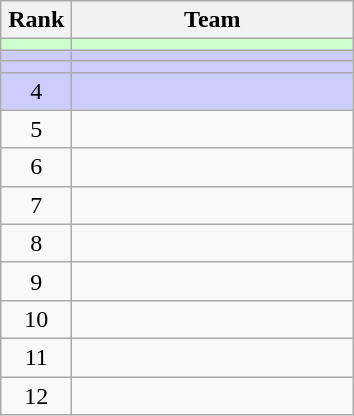<table class="wikitable" style="text-align: left;">
<tr>
<th width=40>Rank</th>
<th width=180>Team</th>
</tr>
<tr bgcolor=ccffcc>
<td align=center></td>
<td></td>
</tr>
<tr bgcolor=ccccff>
<td align=center></td>
<td></td>
</tr>
<tr bgcolor=ccccff>
<td align=center></td>
<td></td>
</tr>
<tr bgcolor=ccccff>
<td align=center>4</td>
<td></td>
</tr>
<tr>
<td align=center>5</td>
<td></td>
</tr>
<tr>
<td align=center>6</td>
<td></td>
</tr>
<tr>
<td align=center>7</td>
<td></td>
</tr>
<tr>
<td align=center>8</td>
<td></td>
</tr>
<tr>
<td align=center>9</td>
<td></td>
</tr>
<tr>
<td align=center>10</td>
<td></td>
</tr>
<tr>
<td align=center>11</td>
<td></td>
</tr>
<tr>
<td align=center>12</td>
<td></td>
</tr>
</table>
